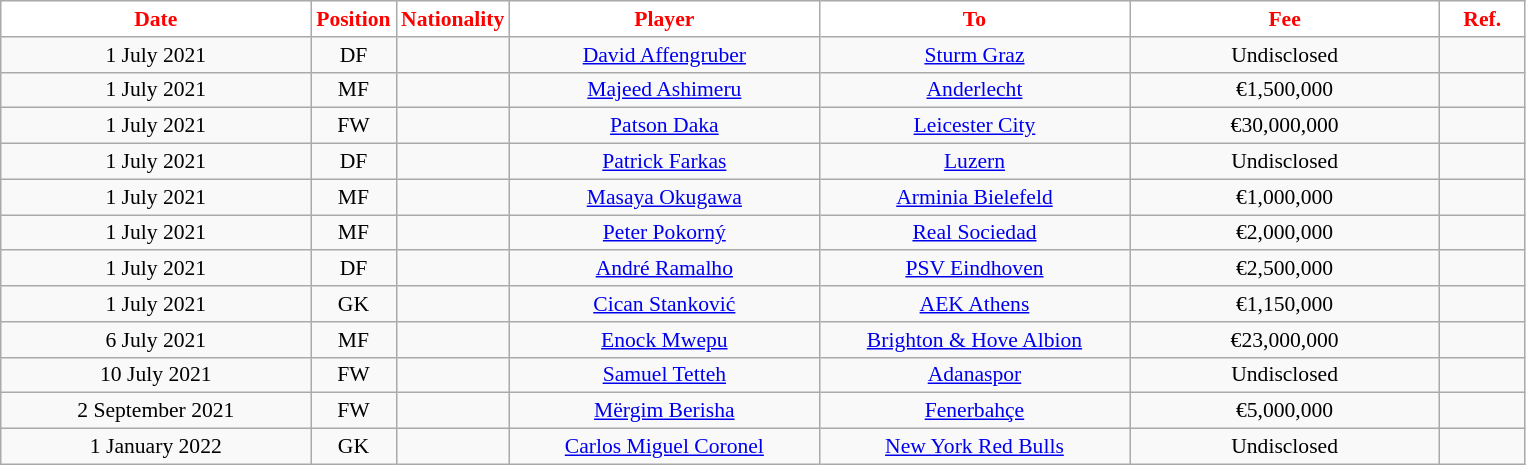<table class="wikitable"  style="text-align:center; font-size:90%; ">
<tr>
<th style="background:#FFFFFF; color:#FF0000; width:200px;">Date</th>
<th style="background:#FFFFFF; color:#FF0000; width:50px;">Position</th>
<th style="background:#FFFFFF; color:#FF0000; width:50px;">Nationality</th>
<th style="background:#FFFFFF; color:#FF0000; width:200px;">Player</th>
<th style="background:#FFFFFF; color:#FF0000; width:200px;">To</th>
<th style="background:#FFFFFF; color:#FF0000; width:200px;">Fee</th>
<th style="background:#FFFFFF; color:#FF0000; width:50px;">Ref.</th>
</tr>
<tr>
<td>1 July 2021</td>
<td>DF</td>
<td></td>
<td><a href='#'>David Affengruber</a></td>
<td><a href='#'>Sturm Graz</a></td>
<td>Undisclosed</td>
<td></td>
</tr>
<tr>
<td>1 July 2021</td>
<td>MF</td>
<td></td>
<td><a href='#'>Majeed Ashimeru</a></td>
<td> <a href='#'>Anderlecht</a></td>
<td>€1,500,000</td>
<td></td>
</tr>
<tr>
<td>1 July 2021</td>
<td>FW</td>
<td></td>
<td><a href='#'>Patson Daka</a></td>
<td> <a href='#'>Leicester City</a></td>
<td>€30,000,000</td>
<td></td>
</tr>
<tr>
<td>1 July 2021</td>
<td>DF</td>
<td></td>
<td><a href='#'>Patrick Farkas</a></td>
<td> <a href='#'>Luzern</a></td>
<td>Undisclosed</td>
<td></td>
</tr>
<tr>
<td>1 July 2021</td>
<td>MF</td>
<td></td>
<td><a href='#'>Masaya Okugawa</a></td>
<td> <a href='#'>Arminia Bielefeld</a></td>
<td>€1,000,000</td>
<td></td>
</tr>
<tr>
<td>1 July 2021</td>
<td>MF</td>
<td></td>
<td><a href='#'>Peter Pokorný</a></td>
<td> <a href='#'>Real Sociedad</a></td>
<td>€2,000,000</td>
<td></td>
</tr>
<tr>
<td>1 July 2021</td>
<td>DF</td>
<td></td>
<td><a href='#'>André Ramalho</a></td>
<td> <a href='#'>PSV Eindhoven</a></td>
<td>€2,500,000</td>
<td></td>
</tr>
<tr>
<td>1 July 2021</td>
<td>GK</td>
<td></td>
<td><a href='#'>Cican Stanković</a></td>
<td> <a href='#'>AEK Athens</a></td>
<td>€1,150,000</td>
<td></td>
</tr>
<tr>
<td>6 July 2021</td>
<td>MF</td>
<td></td>
<td><a href='#'>Enock Mwepu</a></td>
<td> <a href='#'>Brighton & Hove Albion</a></td>
<td>€23,000,000</td>
<td></td>
</tr>
<tr>
<td>10 July 2021</td>
<td>FW</td>
<td></td>
<td><a href='#'>Samuel Tetteh</a></td>
<td> <a href='#'>Adanaspor</a></td>
<td>Undisclosed</td>
<td></td>
</tr>
<tr>
<td>2 September 2021</td>
<td>FW</td>
<td></td>
<td><a href='#'>Mërgim Berisha</a></td>
<td> <a href='#'>Fenerbahçe</a></td>
<td>€5,000,000</td>
<td></td>
</tr>
<tr>
<td>1 January 2022</td>
<td>GK</td>
<td></td>
<td><a href='#'>Carlos Miguel Coronel</a></td>
<td> <a href='#'>New York Red Bulls</a></td>
<td>Undisclosed</td>
<td></td>
</tr>
</table>
